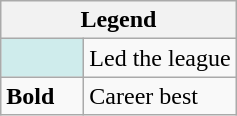<table class="wikitable">
<tr>
<th colspan="2">Legend</th>
</tr>
<tr>
<td style="background:#cfecec; width:3em;"></td>
<td>Led the league</td>
</tr>
<tr>
<td><strong>Bold</strong></td>
<td>Career best</td>
</tr>
</table>
